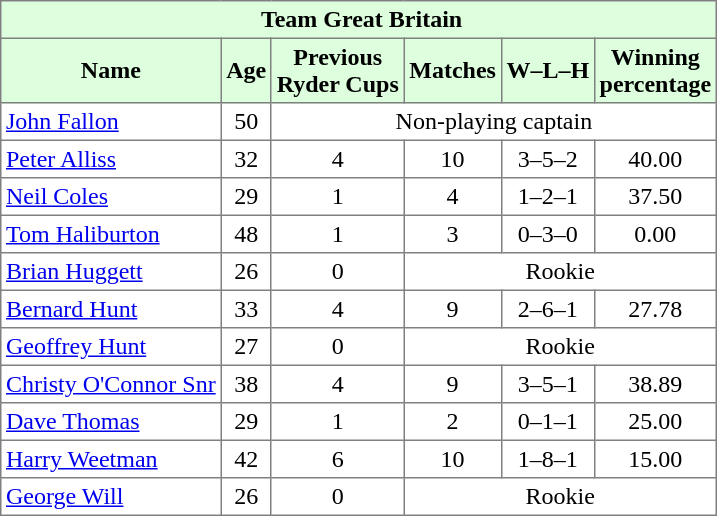<table border="1" cellpadding="3" style="border-collapse: collapse;text-align:center">
<tr style="background:#dfd;">
<td colspan="6"> <strong>Team Great Britain</strong></td>
</tr>
<tr style="background:#dfd;">
<th>Name</th>
<th>Age</th>
<th>Previous<br>Ryder Cups</th>
<th>Matches</th>
<th>W–L–H</th>
<th>Winning<br>percentage</th>
</tr>
<tr>
<td align=left> <a href='#'>John Fallon</a></td>
<td>50</td>
<td colspan="4">Non-playing captain</td>
</tr>
<tr>
<td align=left> <a href='#'>Peter Alliss</a></td>
<td>32</td>
<td>4</td>
<td>10</td>
<td>3–5–2</td>
<td>40.00</td>
</tr>
<tr>
<td align=left> <a href='#'>Neil Coles</a></td>
<td>29</td>
<td>1</td>
<td>4</td>
<td>1–2–1</td>
<td>37.50</td>
</tr>
<tr>
<td align=left> <a href='#'>Tom Haliburton</a></td>
<td>48</td>
<td>1</td>
<td>3</td>
<td>0–3–0</td>
<td>0.00</td>
</tr>
<tr>
<td align=left> <a href='#'>Brian Huggett</a></td>
<td>26</td>
<td>0</td>
<td colspan="3">Rookie</td>
</tr>
<tr>
<td align=left> <a href='#'>Bernard Hunt</a></td>
<td>33</td>
<td>4</td>
<td>9</td>
<td>2–6–1</td>
<td>27.78</td>
</tr>
<tr>
<td align=left> <a href='#'>Geoffrey Hunt</a></td>
<td>27</td>
<td>0</td>
<td colspan="3">Rookie</td>
</tr>
<tr>
<td align=left> <a href='#'>Christy O'Connor Snr</a></td>
<td>38</td>
<td>4</td>
<td>9</td>
<td>3–5–1</td>
<td>38.89</td>
</tr>
<tr>
<td align=left> <a href='#'>Dave Thomas</a></td>
<td>29</td>
<td>1</td>
<td>2</td>
<td>0–1–1</td>
<td>25.00</td>
</tr>
<tr>
<td align=left> <a href='#'>Harry Weetman</a></td>
<td>42</td>
<td>6</td>
<td>10</td>
<td>1–8–1</td>
<td>15.00</td>
</tr>
<tr>
<td align=left> <a href='#'>George Will</a></td>
<td>26</td>
<td>0</td>
<td colspan="3">Rookie</td>
</tr>
</table>
